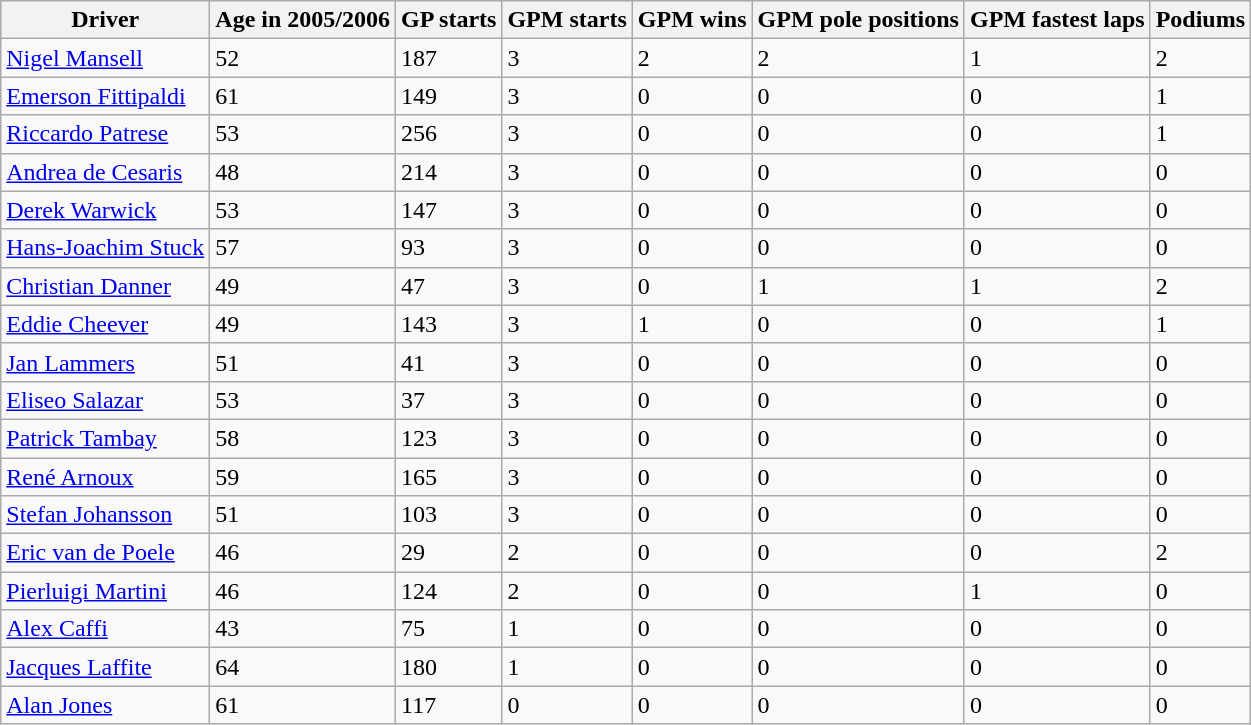<table class="wikitable sortable">
<tr style="background:#efefef;">
<th>Driver</th>
<th>Age in 2005/2006</th>
<th>GP starts</th>
<th>GPM starts</th>
<th>GPM wins</th>
<th>GPM pole positions</th>
<th>GPM fastest laps</th>
<th>Podiums</th>
</tr>
<tr>
<td> <a href='#'>Nigel Mansell</a></td>
<td>52</td>
<td>187</td>
<td>3</td>
<td>2</td>
<td>2</td>
<td>1</td>
<td>2</td>
</tr>
<tr>
<td> <a href='#'>Emerson Fittipaldi</a></td>
<td>61</td>
<td>149</td>
<td>3</td>
<td>0</td>
<td>0</td>
<td>0</td>
<td>1</td>
</tr>
<tr>
<td> <a href='#'>Riccardo Patrese</a></td>
<td>53</td>
<td>256</td>
<td>3</td>
<td>0</td>
<td>0</td>
<td>0</td>
<td>1</td>
</tr>
<tr>
<td> <a href='#'>Andrea de Cesaris</a></td>
<td>48</td>
<td>214</td>
<td>3</td>
<td>0</td>
<td>0</td>
<td>0</td>
<td>0</td>
</tr>
<tr>
<td> <a href='#'>Derek Warwick</a></td>
<td>53</td>
<td>147</td>
<td>3</td>
<td>0</td>
<td>0</td>
<td>0</td>
<td>0</td>
</tr>
<tr>
<td> <a href='#'>Hans-Joachim Stuck</a></td>
<td>57</td>
<td>93</td>
<td>3</td>
<td>0</td>
<td>0</td>
<td>0</td>
<td>0</td>
</tr>
<tr>
<td> <a href='#'>Christian Danner</a></td>
<td>49</td>
<td>47</td>
<td>3</td>
<td>0</td>
<td>1</td>
<td>1</td>
<td>2</td>
</tr>
<tr>
<td> <a href='#'>Eddie Cheever</a></td>
<td>49</td>
<td>143</td>
<td>3</td>
<td>1</td>
<td>0</td>
<td>0</td>
<td>1</td>
</tr>
<tr>
<td> <a href='#'>Jan Lammers</a></td>
<td>51</td>
<td>41</td>
<td>3</td>
<td>0</td>
<td>0</td>
<td>0</td>
<td>0</td>
</tr>
<tr>
<td> <a href='#'>Eliseo Salazar</a></td>
<td>53</td>
<td>37</td>
<td>3</td>
<td>0</td>
<td>0</td>
<td>0</td>
<td>0</td>
</tr>
<tr>
<td> <a href='#'>Patrick Tambay</a></td>
<td>58</td>
<td>123</td>
<td>3</td>
<td>0</td>
<td>0</td>
<td>0</td>
<td>0</td>
</tr>
<tr>
<td> <a href='#'>René Arnoux</a></td>
<td>59</td>
<td>165</td>
<td>3</td>
<td>0</td>
<td>0</td>
<td>0</td>
<td>0</td>
</tr>
<tr>
<td> <a href='#'>Stefan Johansson</a></td>
<td>51</td>
<td>103</td>
<td>3</td>
<td>0</td>
<td>0</td>
<td>0</td>
<td>0</td>
</tr>
<tr>
<td> <a href='#'>Eric van de Poele</a></td>
<td>46</td>
<td>29</td>
<td>2</td>
<td>0</td>
<td>0</td>
<td>0</td>
<td>2</td>
</tr>
<tr>
<td> <a href='#'>Pierluigi Martini</a></td>
<td>46</td>
<td>124</td>
<td>2</td>
<td>0</td>
<td>0</td>
<td>1</td>
<td>0</td>
</tr>
<tr>
<td> <a href='#'>Alex Caffi</a></td>
<td>43</td>
<td>75</td>
<td>1</td>
<td>0</td>
<td>0</td>
<td>0</td>
<td>0</td>
</tr>
<tr>
<td> <a href='#'>Jacques Laffite</a></td>
<td>64</td>
<td>180</td>
<td>1</td>
<td>0</td>
<td>0</td>
<td>0</td>
<td>0</td>
</tr>
<tr>
<td> <a href='#'>Alan Jones</a></td>
<td>61</td>
<td>117</td>
<td>0</td>
<td>0</td>
<td>0</td>
<td>0</td>
<td>0</td>
</tr>
</table>
